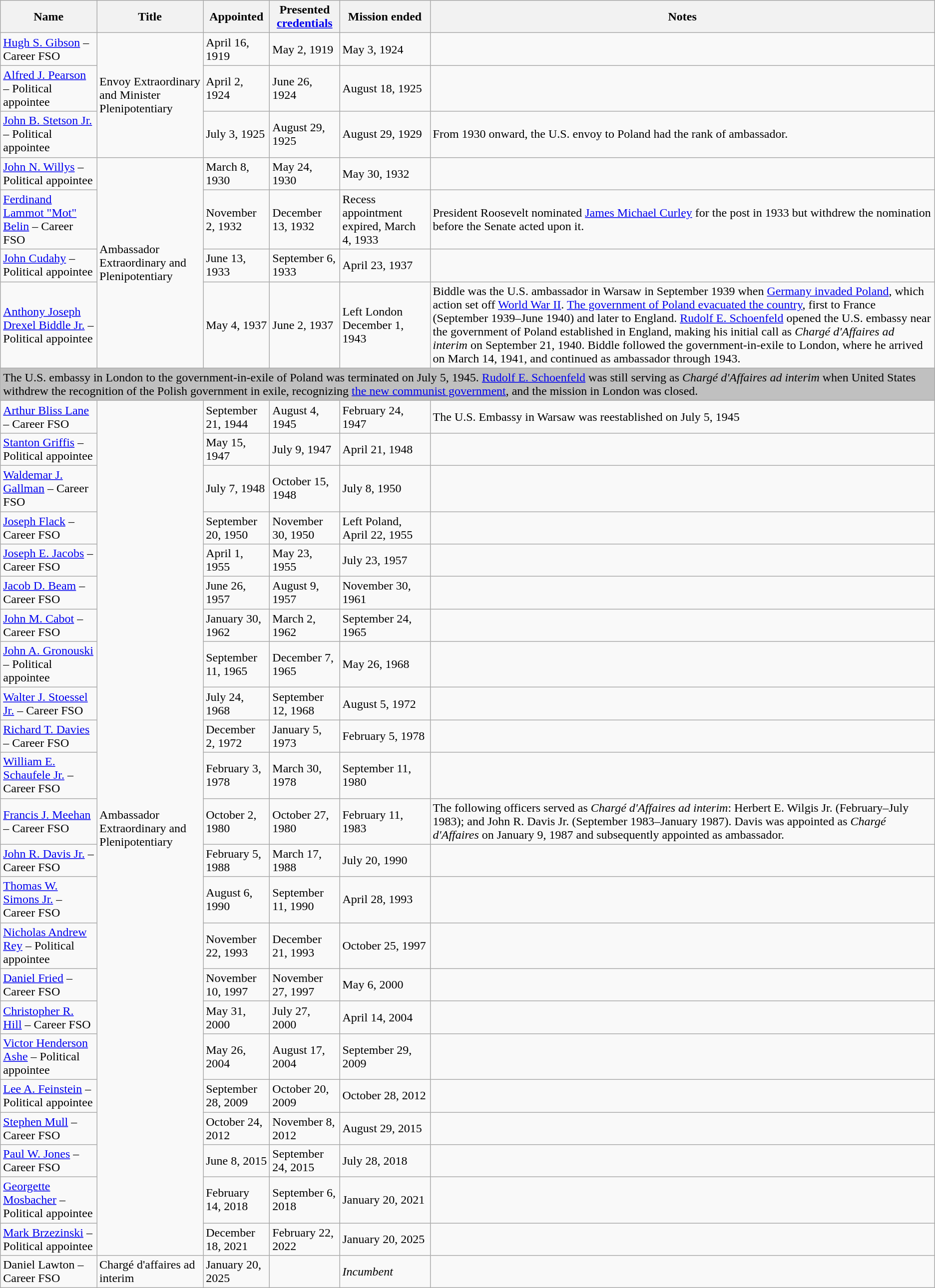<table class="wikitable">
<tr>
<th>Name</th>
<th>Title</th>
<th>Appointed</th>
<th>Presented <a href='#'>credentials</a></th>
<th>Mission ended</th>
<th>Notes</th>
</tr>
<tr>
<td><a href='#'>Hugh S. Gibson</a> – Career FSO</td>
<td rowspan="3">Envoy Extraordinary and Minister Plenipotentiary</td>
<td>April 16, 1919</td>
<td>May 2, 1919</td>
<td>May 3, 1924</td>
<td></td>
</tr>
<tr>
<td><a href='#'>Alfred J. Pearson</a> – Political appointee</td>
<td>April 2, 1924</td>
<td>June 26, 1924</td>
<td>August 18, 1925</td>
<td></td>
</tr>
<tr>
<td><a href='#'>John B. Stetson Jr.</a> – Political appointee</td>
<td>July 3, 1925</td>
<td>August 29, 1925</td>
<td>August 29, 1929</td>
<td>From 1930 onward, the U.S. envoy to Poland had the rank of ambassador.</td>
</tr>
<tr>
<td><a href='#'>John N. Willys</a> – Political appointee</td>
<td rowspan="4">Ambassador Extraordinary and Plenipotentiary</td>
<td>March 8, 1930</td>
<td>May 24, 1930</td>
<td>May 30, 1932</td>
<td></td>
</tr>
<tr>
<td><a href='#'>Ferdinand Lammot "Mot" Belin</a> – Career FSO</td>
<td>November 2, 1932</td>
<td>December 13, 1932</td>
<td>Recess appointment expired, March 4, 1933</td>
<td>President Roosevelt nominated <a href='#'>James Michael Curley</a> for the post in 1933 but withdrew the nomination before the Senate acted upon it.</td>
</tr>
<tr>
<td><a href='#'>John Cudahy</a> – Political appointee</td>
<td>June 13, 1933</td>
<td>September 6, 1933</td>
<td>April 23, 1937</td>
<td></td>
</tr>
<tr>
<td><a href='#'>Anthony Joseph Drexel Biddle Jr.</a> – Political appointee</td>
<td>May 4, 1937</td>
<td>June 2, 1937</td>
<td>Left London December 1, 1943</td>
<td>Biddle was the U.S. ambassador in Warsaw in September 1939 when <a href='#'>Germany invaded Poland</a>, which action set off <a href='#'>World War II</a>. <a href='#'>The government of Poland evacuated the country</a>, first to France (September 1939–June 1940) and later to England. <a href='#'>Rudolf E. Schoenfeld</a> opened the U.S. embassy near the government of Poland established in England, making his initial call as <em>Chargé d'Affaires ad interim </em>on September 21, 1940. Biddle followed the government-in-exile to London, where he arrived on March 14, 1941, and continued as ambassador through 1943.</td>
</tr>
<tr>
<td colspan="6" style="background: silver;">The U.S. embassy in London to the government-in-exile of Poland was terminated on July 5, 1945. <a href='#'>Rudolf E. Schoenfeld</a> was still serving as <em>Chargé d'Affaires ad interim</em> when United States withdrew the recognition of the Polish government in exile, recognizing <a href='#'>the new communist government</a>, and the mission in London was closed.</td>
</tr>
<tr>
<td><a href='#'>Arthur Bliss Lane</a> – Career FSO</td>
<td rowspan="23">Ambassador Extraordinary and Plenipotentiary</td>
<td>September 21, 1944</td>
<td>August 4, 1945</td>
<td>February 24, 1947</td>
<td>The U.S. Embassy in Warsaw was reestablished on July 5, 1945</td>
</tr>
<tr>
<td><a href='#'>Stanton Griffis</a> – Political appointee</td>
<td>May 15, 1947</td>
<td>July 9, 1947</td>
<td>April 21, 1948</td>
<td></td>
</tr>
<tr>
<td><a href='#'>Waldemar J. Gallman</a> – Career FSO</td>
<td>July 7, 1948</td>
<td>October 15, 1948</td>
<td>July 8, 1950</td>
<td></td>
</tr>
<tr>
<td><a href='#'>Joseph Flack</a> – Career FSO</td>
<td>September 20, 1950</td>
<td>November 30, 1950</td>
<td>Left Poland, April 22, 1955</td>
<td></td>
</tr>
<tr>
<td><a href='#'>Joseph E. Jacobs</a> – Career FSO</td>
<td>April 1, 1955</td>
<td>May 23, 1955</td>
<td>July 23, 1957</td>
<td></td>
</tr>
<tr>
<td><a href='#'>Jacob D. Beam</a> – Career FSO</td>
<td>June 26, 1957</td>
<td>August 9, 1957</td>
<td>November 30, 1961</td>
<td></td>
</tr>
<tr>
<td><a href='#'>John M. Cabot</a> – Career FSO</td>
<td>January 30, 1962</td>
<td>March 2, 1962</td>
<td>September 24, 1965</td>
<td></td>
</tr>
<tr>
<td><a href='#'>John A. Gronouski</a> – Political appointee</td>
<td>September 11, 1965</td>
<td>December 7, 1965</td>
<td>May 26, 1968</td>
<td></td>
</tr>
<tr>
<td><a href='#'>Walter J. Stoessel Jr.</a> – Career FSO</td>
<td>July 24, 1968</td>
<td>September 12, 1968</td>
<td>August 5, 1972</td>
<td></td>
</tr>
<tr>
<td><a href='#'>Richard T. Davies</a> – Career FSO</td>
<td>December 2, 1972</td>
<td>January 5, 1973</td>
<td>February 5, 1978</td>
<td></td>
</tr>
<tr>
<td><a href='#'>William E. Schaufele Jr.</a> – Career FSO</td>
<td>February 3, 1978</td>
<td>March 30, 1978</td>
<td>September 11, 1980</td>
<td></td>
</tr>
<tr>
<td><a href='#'>Francis J. Meehan</a> – Career FSO</td>
<td>October 2, 1980</td>
<td>October 27, 1980</td>
<td>February 11, 1983</td>
<td>The following officers served as <em>Chargé d'Affaires ad interim</em>: Herbert E. Wilgis Jr. (February–July 1983); and John R. Davis Jr. (September 1983–January 1987). Davis was appointed as <em>Chargé d'Affaires</em> on January 9, 1987 and subsequently appointed as ambassador.</td>
</tr>
<tr>
<td><a href='#'>John R. Davis Jr.</a> – Career FSO</td>
<td>February 5, 1988</td>
<td>March 17, 1988</td>
<td>July 20, 1990</td>
<td></td>
</tr>
<tr>
<td><a href='#'>Thomas W. Simons Jr.</a> – Career FSO</td>
<td>August 6, 1990</td>
<td>September 11, 1990</td>
<td>April 28, 1993</td>
<td></td>
</tr>
<tr>
<td><a href='#'>Nicholas Andrew Rey</a> – Political appointee</td>
<td>November 22, 1993</td>
<td>December 21, 1993</td>
<td>October 25, 1997</td>
<td></td>
</tr>
<tr>
<td><a href='#'>Daniel Fried</a> – Career FSO</td>
<td>November 10, 1997</td>
<td>November 27, 1997</td>
<td>May 6, 2000</td>
<td></td>
</tr>
<tr>
<td><a href='#'>Christopher R. Hill</a> – Career FSO</td>
<td>May 31, 2000</td>
<td>July 27, 2000</td>
<td>April 14, 2004</td>
<td></td>
</tr>
<tr>
<td><a href='#'>Victor Henderson Ashe</a> – Political appointee</td>
<td>May 26, 2004</td>
<td>August 17, 2004</td>
<td>September 29, 2009</td>
<td></td>
</tr>
<tr>
<td><a href='#'>Lee A. Feinstein</a> – Political appointee</td>
<td>September 28, 2009</td>
<td>October 20, 2009</td>
<td>October 28, 2012</td>
<td></td>
</tr>
<tr>
<td><a href='#'>Stephen Mull</a> – Career FSO</td>
<td>October 24, 2012</td>
<td>November 8, 2012</td>
<td>August 29, 2015</td>
</tr>
<tr>
<td><a href='#'>Paul W. Jones</a> – Career FSO</td>
<td>June 8, 2015</td>
<td>September 24, 2015</td>
<td>July 28, 2018</td>
<td></td>
</tr>
<tr>
<td><a href='#'>Georgette Mosbacher</a> – Political appointee</td>
<td>February 14, 2018</td>
<td>September 6, 2018</td>
<td>January 20, 2021</td>
<td></td>
</tr>
<tr>
<td><a href='#'>Mark Brzezinski</a> – Political appointee</td>
<td>December 18, 2021</td>
<td>February 22, 2022</td>
<td>January 20, 2025</td>
<td></td>
</tr>
<tr>
<td>Daniel Lawton – Career FSO</td>
<td>Chargé d'affaires ad interim</td>
<td>January 20, 2025</td>
<td></td>
<td><em>Incumbent</em></td>
<td></td>
</tr>
</table>
